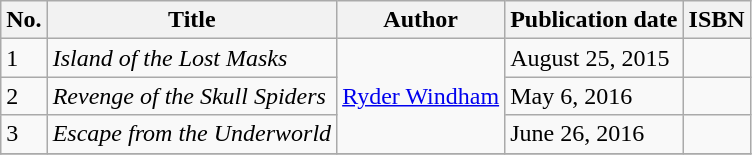<table class="wikitable">
<tr>
<th>No.</th>
<th>Title</th>
<th>Author</th>
<th>Publication date</th>
<th>ISBN</th>
</tr>
<tr>
<td>1</td>
<td><em>Island of the Lost Masks</em></td>
<td Rowspan="3"><a href='#'>Ryder Windham</a></td>
<td>August 25, 2015</td>
<td></td>
</tr>
<tr>
<td>2</td>
<td><em>Revenge of the Skull Spiders</em></td>
<td>May 6, 2016</td>
<td></td>
</tr>
<tr>
<td>3</td>
<td><em>Escape from the Underworld</em></td>
<td>June 26, 2016</td>
<td></td>
</tr>
<tr>
</tr>
</table>
